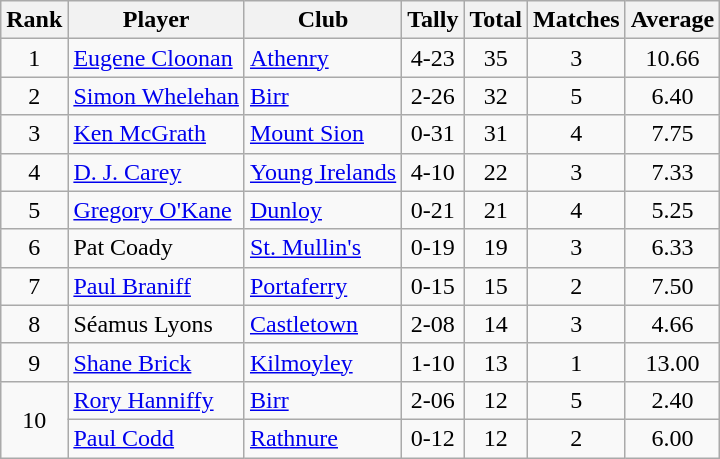<table class="wikitable">
<tr>
<th>Rank</th>
<th>Player</th>
<th>Club</th>
<th>Tally</th>
<th>Total</th>
<th>Matches</th>
<th>Average</th>
</tr>
<tr>
<td style="text-align:center;">1</td>
<td><a href='#'>Eugene Cloonan</a></td>
<td><a href='#'>Athenry</a></td>
<td align=center>4-23</td>
<td align=center>35</td>
<td align=center>3</td>
<td align=center>10.66</td>
</tr>
<tr>
<td style="text-align:center;">2</td>
<td><a href='#'>Simon Whelehan</a></td>
<td><a href='#'>Birr</a></td>
<td align=center>2-26</td>
<td align=center>32</td>
<td align=center>5</td>
<td align=center>6.40</td>
</tr>
<tr>
<td style="text-align:center;">3</td>
<td><a href='#'>Ken McGrath</a></td>
<td><a href='#'>Mount Sion</a></td>
<td align=center>0-31</td>
<td align=center>31</td>
<td align=center>4</td>
<td align=center>7.75</td>
</tr>
<tr>
<td style="text-align:center;">4</td>
<td><a href='#'>D. J. Carey</a></td>
<td><a href='#'>Young Irelands</a></td>
<td align=center>4-10</td>
<td align=center>22</td>
<td align=center>3</td>
<td align=center>7.33</td>
</tr>
<tr>
<td style="text-align:center;">5</td>
<td><a href='#'>Gregory O'Kane</a></td>
<td><a href='#'>Dunloy</a></td>
<td align=center>0-21</td>
<td align=center>21</td>
<td align=center>4</td>
<td align=center>5.25</td>
</tr>
<tr>
<td style="text-align:center;">6</td>
<td>Pat Coady</td>
<td><a href='#'>St. Mullin's</a></td>
<td align=center>0-19</td>
<td align=center>19</td>
<td align=center>3</td>
<td align=center>6.33</td>
</tr>
<tr>
<td style="text-align:center;">7</td>
<td><a href='#'>Paul Braniff</a></td>
<td><a href='#'>Portaferry</a></td>
<td align=center>0-15</td>
<td align=center>15</td>
<td align=center>2</td>
<td align=center>7.50</td>
</tr>
<tr>
<td style="text-align:center;">8</td>
<td>Séamus Lyons</td>
<td><a href='#'>Castletown</a></td>
<td align=center>2-08</td>
<td align=center>14</td>
<td align=center>3</td>
<td align=center>4.66</td>
</tr>
<tr>
<td style="text-align:center;">9</td>
<td><a href='#'>Shane Brick</a></td>
<td><a href='#'>Kilmoyley</a></td>
<td align=center>1-10</td>
<td align=center>13</td>
<td align=center>1</td>
<td align=center>13.00</td>
</tr>
<tr>
<td rowspan="2" style="text-align:center;">10</td>
<td><a href='#'>Rory Hanniffy</a></td>
<td><a href='#'>Birr</a></td>
<td align=center>2-06</td>
<td align=center>12</td>
<td align=center>5</td>
<td align=center>2.40</td>
</tr>
<tr>
<td><a href='#'>Paul Codd</a></td>
<td><a href='#'>Rathnure</a></td>
<td align=center>0-12</td>
<td align=center>12</td>
<td align=center>2</td>
<td align=center>6.00</td>
</tr>
</table>
